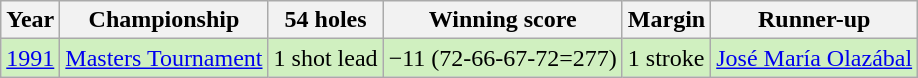<table class="wikitable">
<tr>
<th>Year</th>
<th>Championship</th>
<th>54 holes</th>
<th>Winning score</th>
<th>Margin</th>
<th>Runner-up</th>
</tr>
<tr style="background:#D0F0C0;">
<td><a href='#'>1991</a></td>
<td><a href='#'>Masters Tournament</a></td>
<td>1 shot lead</td>
<td>−11 (72-66-67-72=277)</td>
<td>1 stroke</td>
<td> <a href='#'>José María Olazábal</a></td>
</tr>
</table>
